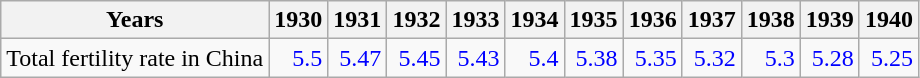<table class="wikitable sortable" style="text-align:right">
<tr>
<th>Years</th>
<th>1930</th>
<th>1931</th>
<th>1932</th>
<th>1933</th>
<th>1934</th>
<th>1935</th>
<th>1936</th>
<th>1937</th>
<th>1938</th>
<th>1939</th>
<th>1940</th>
</tr>
<tr>
<td align="left">Total fertility rate in China</td>
<td style="text-align:right; color:blue;">5.5</td>
<td style="text-align:right; color:blue;">5.47</td>
<td style="text-align:right; color:blue;">5.45</td>
<td style="text-align:right; color:blue;">5.43</td>
<td style="text-align:right; color:blue;">5.4</td>
<td style="text-align:right; color:blue;">5.38</td>
<td style="text-align:right; color:blue;">5.35</td>
<td style="text-align:right; color:blue;">5.32</td>
<td style="text-align:right; color:blue;">5.3</td>
<td style="text-align:right; color:blue;">5.28</td>
<td style="text-align:right; color:blue;">5.25</td>
</tr>
</table>
